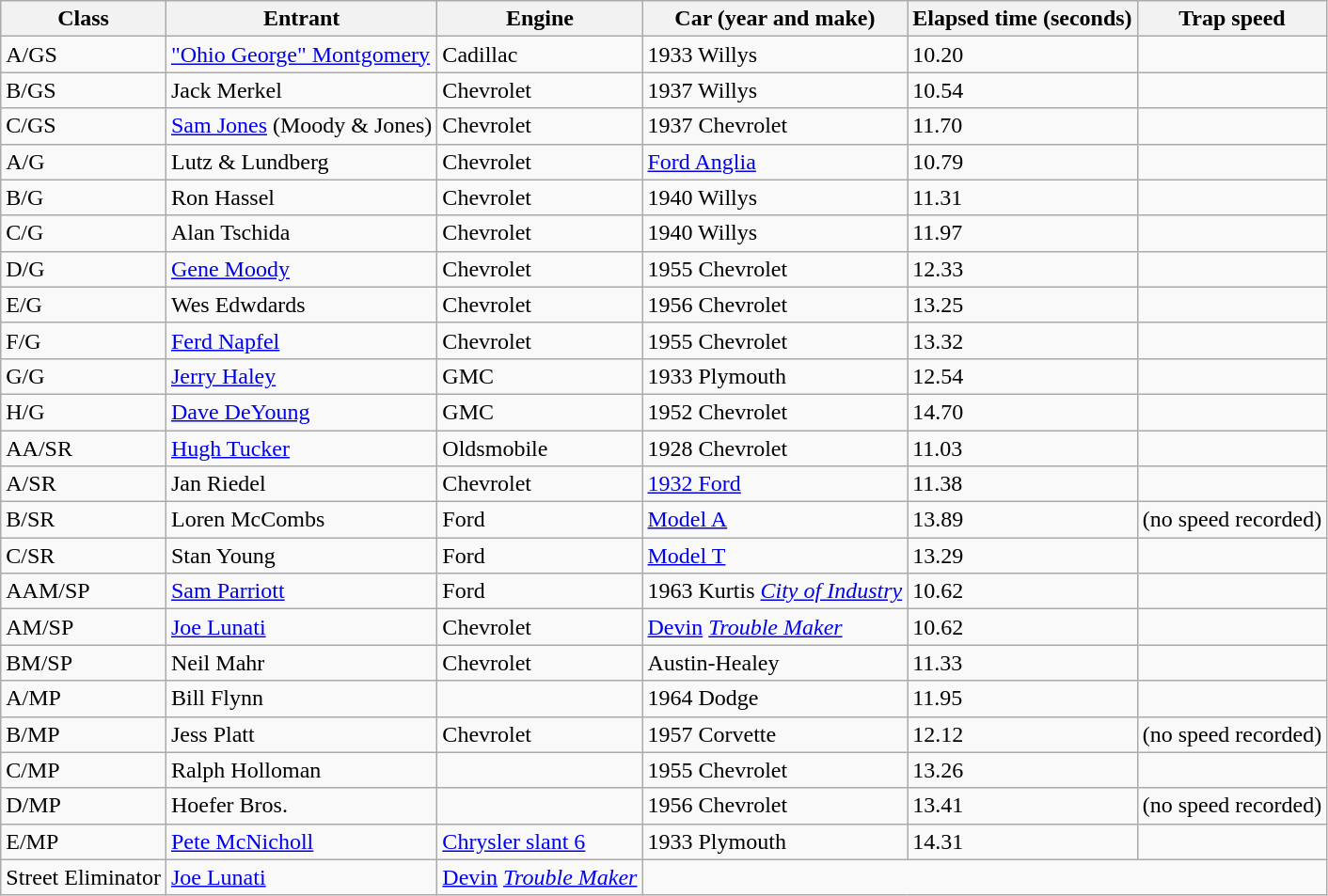<table class="wikitable">
<tr>
<th>Class</th>
<th>Entrant</th>
<th>Engine</th>
<th>Car (year and make)</th>
<th>Elapsed time (seconds)</th>
<th>Trap speed</th>
</tr>
<tr>
<td>A/GS</td>
<td><a href='#'>"Ohio George" Montgomery</a></td>
<td>Cadillac</td>
<td>1933 Willys</td>
<td>10.20</td>
<td></td>
</tr>
<tr>
<td>B/GS</td>
<td>Jack Merkel</td>
<td>Chevrolet</td>
<td>1937 Willys</td>
<td>10.54</td>
<td></td>
</tr>
<tr>
<td>C/GS</td>
<td><a href='#'>Sam Jones</a> (Moody & Jones)</td>
<td>Chevrolet</td>
<td>1937 Chevrolet</td>
<td>11.70</td>
<td></td>
</tr>
<tr>
<td>A/G</td>
<td>Lutz & Lundberg</td>
<td>Chevrolet</td>
<td><a href='#'>Ford Anglia</a></td>
<td>10.79</td>
<td></td>
</tr>
<tr>
<td>B/G</td>
<td>Ron Hassel</td>
<td>Chevrolet</td>
<td>1940 Willys</td>
<td>11.31</td>
<td></td>
</tr>
<tr>
<td>C/G</td>
<td>Alan Tschida</td>
<td>Chevrolet</td>
<td>1940 Willys</td>
<td>11.97</td>
<td></td>
</tr>
<tr>
<td>D/G</td>
<td><a href='#'>Gene Moody</a></td>
<td>Chevrolet</td>
<td>1955 Chevrolet</td>
<td>12.33</td>
<td></td>
</tr>
<tr>
<td>E/G</td>
<td>Wes Edwdards</td>
<td>Chevrolet</td>
<td>1956 Chevrolet</td>
<td>13.25</td>
<td></td>
</tr>
<tr>
<td>F/G</td>
<td><a href='#'>Ferd Napfel</a></td>
<td>Chevrolet</td>
<td>1955 Chevrolet</td>
<td>13.32</td>
<td></td>
</tr>
<tr>
<td>G/G</td>
<td><a href='#'>Jerry Haley</a></td>
<td>GMC</td>
<td>1933 Plymouth</td>
<td>12.54</td>
<td></td>
</tr>
<tr>
<td>H/G</td>
<td><a href='#'>Dave DeYoung</a></td>
<td>GMC</td>
<td>1952 Chevrolet</td>
<td>14.70</td>
<td></td>
</tr>
<tr>
<td>AA/SR</td>
<td><a href='#'>Hugh Tucker</a></td>
<td>Oldsmobile</td>
<td>1928 Chevrolet</td>
<td>11.03</td>
<td></td>
</tr>
<tr>
<td>A/SR</td>
<td>Jan Riedel</td>
<td>Chevrolet</td>
<td><a href='#'>1932 Ford</a></td>
<td>11.38</td>
<td></td>
</tr>
<tr>
<td>B/SR</td>
<td>Loren McCombs</td>
<td>Ford</td>
<td><a href='#'>Model A</a></td>
<td>13.89</td>
<td>(no speed recorded)</td>
</tr>
<tr>
<td>C/SR</td>
<td>Stan Young</td>
<td>Ford</td>
<td><a href='#'>Model T</a></td>
<td>13.29</td>
<td></td>
</tr>
<tr>
<td>AAM/SP</td>
<td><a href='#'>Sam Parriott</a></td>
<td>Ford</td>
<td>1963 Kurtis <a href='#'><em>City of Industry</em></a></td>
<td>10.62</td>
<td></td>
</tr>
<tr>
<td>AM/SP</td>
<td><a href='#'>Joe Lunati</a></td>
<td>Chevrolet</td>
<td><a href='#'>Devin</a> <a href='#'><em>Trouble Maker</em></a></td>
<td>10.62</td>
<td></td>
</tr>
<tr>
<td>BM/SP</td>
<td>Neil Mahr</td>
<td>Chevrolet</td>
<td>Austin-Healey</td>
<td>11.33</td>
<td></td>
</tr>
<tr>
<td>A/MP</td>
<td>Bill Flynn</td>
<td></td>
<td>1964 Dodge</td>
<td>11.95</td>
<td></td>
</tr>
<tr>
<td>B/MP</td>
<td>Jess Platt</td>
<td>Chevrolet</td>
<td>1957 Corvette</td>
<td>12.12</td>
<td>(no speed recorded)</td>
</tr>
<tr>
<td>C/MP</td>
<td>Ralph Holloman</td>
<td></td>
<td>1955 Chevrolet</td>
<td>13.26</td>
<td></td>
</tr>
<tr>
<td>D/MP</td>
<td>Hoefer Bros.</td>
<td></td>
<td>1956 Chevrolet</td>
<td>13.41</td>
<td>(no speed recorded)</td>
</tr>
<tr>
<td>E/MP</td>
<td><a href='#'>Pete McNicholl</a></td>
<td><a href='#'>Chrysler slant 6</a></td>
<td>1933 Plymouth</td>
<td>14.31</td>
<td></td>
</tr>
<tr>
<td>Street Eliminator</td>
<td><a href='#'>Joe Lunati</a></td>
<td AM/SP><a href='#'>Devin</a> <a href='#'><em>Trouble Maker</em></a></td>
</tr>
</table>
